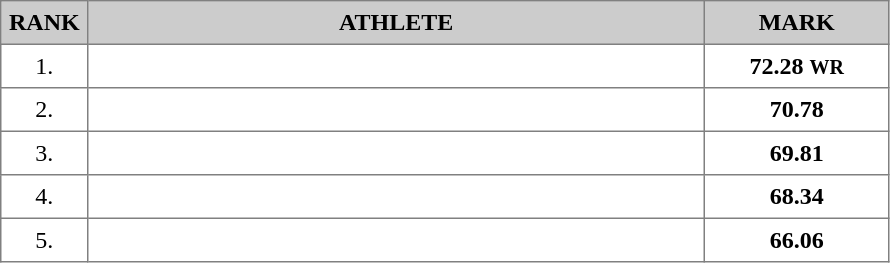<table border="1" cellspacing="2" cellpadding="5" style="border-collapse: collapse; font-size: 100%;">
<tr bgcolor="cccccc">
<th>RANK</th>
<th align="center" style="width: 25em">ATHLETE</th>
<th align="center" style="width: 7em">MARK</th>
</tr>
<tr>
<td align="center">1.</td>
<td></td>
<td align="center"><strong>72.28</strong> <small><strong>WR</strong></small></td>
</tr>
<tr>
<td align="center">2.</td>
<td></td>
<td align="center"><strong>70.78</strong></td>
</tr>
<tr>
<td align="center">3.</td>
<td></td>
<td align="center"><strong>69.81</strong></td>
</tr>
<tr>
<td align="center">4.</td>
<td></td>
<td align="center"><strong>68.34</strong></td>
</tr>
<tr>
<td align="center">5.</td>
<td></td>
<td align="center"><strong>66.06</strong></td>
</tr>
</table>
